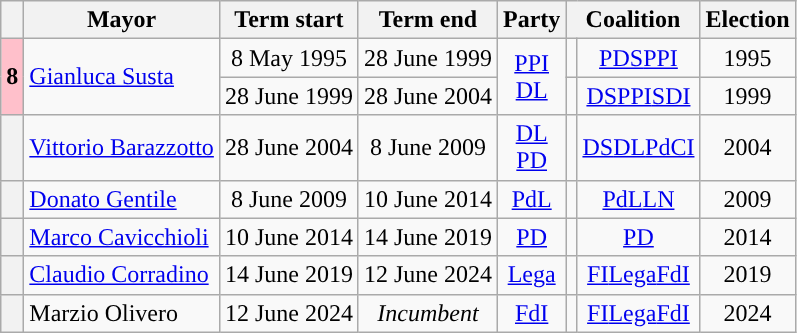<table class="wikitable">
<tr>
<th class=unsortable> </th>
<th>Mayor</th>
<th>Term start</th>
<th>Term end</th>
<th>Party</th>
<th colspan="2">Coalition</th>
<th>Election</th>
</tr>
<tr>
<th rowspan=2 style="background:pink;"><strong>8</strong></th>
<td rowspan=2><a href='#'>Gianluca Susta</a></td>
<td align=center>8 May 1995</td>
<td align=center>28 June 1999</td>
<td align=center rowspan=2><a href='#'>PPI</a><br><a href='#'>DL</a></td>
<td style="background:"></td>
<td align=center><a href='#'>PDS</a><a href='#'>PPI</a></td>
<td align=center>1995</td>
</tr>
<tr>
<td align=center>28 June 1999</td>
<td align=center>28 June 2004</td>
<td style="background:"></td>
<td align=center><a href='#'>DS</a><a href='#'>PPI</a><a href='#'>SDI</a></td>
<td align=center>1999</td>
</tr>
<tr>
<th style="background:"></th>
<td><a href='#'>Vittorio Barazzotto</a></td>
<td align=center>28 June 2004</td>
<td align=center>8 June 2009</td>
<td align=center><a href='#'>DL</a><br><a href='#'>PD</a></td>
<td style="background:"></td>
<td align=center><a href='#'>DS</a><a href='#'>DL</a><a href='#'>PdCI</a></td>
<td align=center>2004</td>
</tr>
<tr>
<th style="background:"></th>
<td><a href='#'>Donato Gentile</a></td>
<td align=center>8 June 2009</td>
<td align=center>10 June 2014</td>
<td align=center><a href='#'>PdL</a></td>
<td style="background:"></td>
<td align=center><a href='#'>PdL</a><a href='#'>LN</a></td>
<td align=center>2009</td>
</tr>
<tr>
<th style="background:"></th>
<td><a href='#'>Marco Cavicchioli</a></td>
<td align=center>10 June 2014</td>
<td align=center>14 June 2019</td>
<td align=center><a href='#'>PD</a></td>
<td style="background:"></td>
<td align=center><a href='#'>PD</a></td>
<td align=center>2014</td>
</tr>
<tr>
<th style="background:"></th>
<td><a href='#'>Claudio Corradino</a></td>
<td align=center>14 June 2019</td>
<td align=center>12 June 2024</td>
<td align=center><a href='#'>Lega</a></td>
<td style="background:"></td>
<td align=center><a href='#'>FI</a><a href='#'>Lega</a><a href='#'>FdI</a></td>
<td align=center>2019</td>
</tr>
<tr>
<th style="background:"></th>
<td>Marzio Olivero</td>
<td align=center>12 June 2024</td>
<td align=center><em>Incumbent</em></td>
<td align=center><a href='#'>FdI</a></td>
<td style="background:"></td>
<td align=center><a href='#'>FI</a><a href='#'>Lega</a><a href='#'>FdI</a></td>
<td align=center>2024</td>
</tr>
</table>
